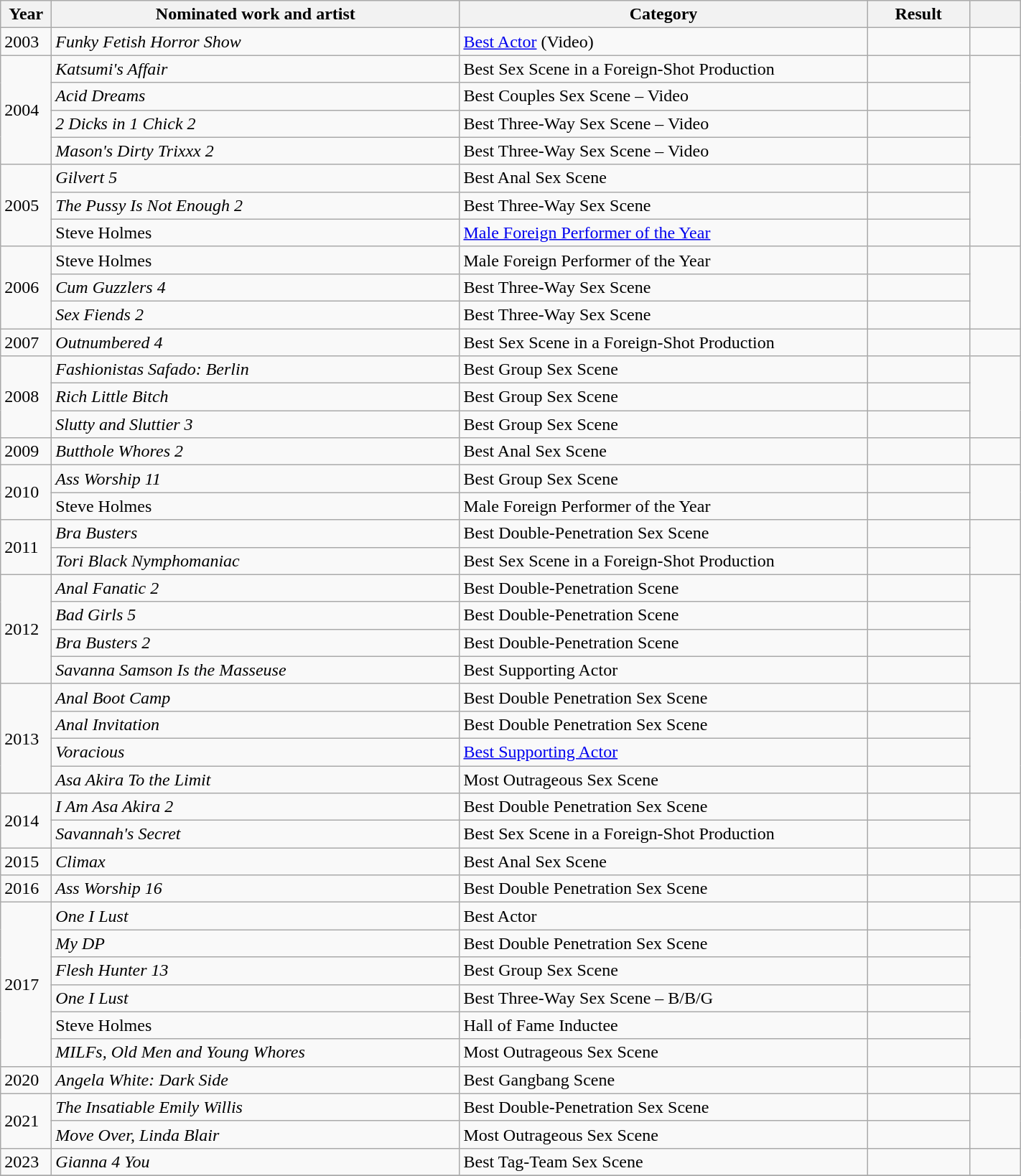<table class="wikitable" style="width:75%;">
<tr>
<th width=5%>Year</th>
<th style="width:40%;">Nominated work and artist</th>
<th style="width:40%;">Category</th>
<th style="width:10%;">Result</th>
<th width=5%></th>
</tr>
<tr>
<td>2003</td>
<td><em>Funky Fetish Horror Show</em></td>
<td><a href='#'>Best Actor</a> (Video)</td>
<td></td>
<td style="text-align:center;"></td>
</tr>
<tr>
<td rowspan="4">2004</td>
<td><em>Katsumi's Affair</em></td>
<td>Best Sex Scene in a Foreign-Shot Production</td>
<td></td>
<td rowspan="4" style="text-align:center;"></td>
</tr>
<tr>
<td><em>Acid Dreams</em></td>
<td>Best Couples Sex Scene – Video</td>
<td></td>
</tr>
<tr>
<td><em>2 Dicks in 1 Chick 2</em></td>
<td>Best Three-Way Sex Scene – Video</td>
<td></td>
</tr>
<tr>
<td><em>Mason's Dirty Trixxx 2</em></td>
<td>Best Three-Way Sex Scene – Video</td>
<td></td>
</tr>
<tr>
<td rowspan="3">2005</td>
<td><em>Gilvert 5</em></td>
<td>Best Anal Sex Scene</td>
<td></td>
<td rowspan="3" style="text-align:center;"></td>
</tr>
<tr>
<td><em>The Pussy Is Not Enough 2</em></td>
<td>Best Three-Way Sex Scene</td>
<td></td>
</tr>
<tr>
<td>Steve Holmes</td>
<td><a href='#'>Male Foreign Performer of the Year</a></td>
<td></td>
</tr>
<tr>
<td rowspan="3">2006</td>
<td>Steve Holmes</td>
<td>Male Foreign Performer of the Year</td>
<td></td>
<td rowspan="3" style="text-align:center;"></td>
</tr>
<tr>
<td><em>Cum Guzzlers 4</em></td>
<td>Best Three-Way Sex Scene</td>
<td></td>
</tr>
<tr>
<td><em>Sex Fiends 2</em></td>
<td>Best Three-Way Sex Scene</td>
<td></td>
</tr>
<tr>
<td>2007</td>
<td><em>Outnumbered 4</em></td>
<td>Best Sex Scene in a Foreign-Shot Production</td>
<td></td>
<td style="text-align:center;"></td>
</tr>
<tr>
<td rowspan="3">2008</td>
<td><em>Fashionistas Safado: Berlin</em></td>
<td>Best Group Sex Scene</td>
<td></td>
<td rowspan="3"></td>
</tr>
<tr>
<td><em>Rich Little Bitch</em></td>
<td>Best Group Sex Scene</td>
<td></td>
</tr>
<tr>
<td><em>Slutty and Sluttier 3</em></td>
<td>Best Group Sex Scene</td>
<td></td>
</tr>
<tr>
<td>2009</td>
<td><em>Butthole Whores 2</em></td>
<td>Best Anal Sex Scene</td>
<td></td>
</tr>
<tr>
<td rowspan="2">2010</td>
<td><em>Ass Worship 11</em></td>
<td>Best Group Sex Scene</td>
<td></td>
<td rowspan="2" style="text-align:center;"></td>
</tr>
<tr>
<td>Steve Holmes</td>
<td>Male Foreign Performer of the Year</td>
<td></td>
</tr>
<tr>
<td rowspan="2">2011</td>
<td><em>Bra Busters</em></td>
<td>Best Double-Penetration Sex Scene</td>
<td></td>
<td rowspan="2" style="text-align:center;"></td>
</tr>
<tr>
<td><em>Tori Black Nymphomaniac</em></td>
<td>Best Sex Scene in a Foreign-Shot Production</td>
<td></td>
</tr>
<tr>
<td rowspan="4">2012</td>
<td><em>Anal Fanatic 2</em></td>
<td>Best Double-Penetration Scene</td>
<td></td>
<td rowspan="4" style="text-align:center;"></td>
</tr>
<tr>
<td><em>Bad Girls 5</em></td>
<td>Best Double-Penetration Scene</td>
<td></td>
</tr>
<tr>
<td><em>Bra Busters 2</em></td>
<td>Best Double-Penetration Scene</td>
<td></td>
</tr>
<tr>
<td><em>Savanna Samson Is the Masseuse</em></td>
<td>Best Supporting Actor</td>
<td></td>
</tr>
<tr>
<td rowspan="4">2013</td>
<td><em>Anal Boot Camp</em></td>
<td>Best Double Penetration Sex Scene</td>
<td></td>
<td rowspan="4" style="text-align:center;"></td>
</tr>
<tr>
<td><em>Anal Invitation</em></td>
<td>Best Double Penetration Sex Scene</td>
<td></td>
</tr>
<tr>
<td><em>Voracious</em></td>
<td><a href='#'>Best Supporting Actor</a></td>
<td></td>
</tr>
<tr>
<td><em>Asa Akira To the Limit</em></td>
<td>Most Outrageous Sex Scene</td>
<td></td>
</tr>
<tr>
<td rowspan="2">2014</td>
<td><em>I Am Asa Akira 2</em></td>
<td>Best Double Penetration Sex Scene</td>
<td></td>
<td rowspan="2" style="text-align:center;"></td>
</tr>
<tr>
<td><em>Savannah's Secret</em></td>
<td>Best Sex Scene in a Foreign-Shot Production</td>
<td></td>
</tr>
<tr>
<td>2015</td>
<td><em>Climax</em></td>
<td>Best Anal Sex Scene</td>
<td></td>
<td style="text-align:center;"></td>
</tr>
<tr>
<td>2016</td>
<td><em>Ass Worship 16</em></td>
<td>Best Double Penetration Sex Scene</td>
<td></td>
<td style="text-align:center;"></td>
</tr>
<tr>
<td rowspan="6">2017</td>
<td><em>One I Lust</em></td>
<td>Best Actor</td>
<td></td>
<td rowspan="6" style="text-align:center;"></td>
</tr>
<tr>
<td><em>My DP</em></td>
<td>Best Double Penetration Sex Scene</td>
<td></td>
</tr>
<tr>
<td><em>Flesh Hunter 13</em></td>
<td>Best Group Sex Scene</td>
<td></td>
</tr>
<tr>
<td><em>One I Lust</em></td>
<td>Best Three-Way Sex Scene – B/B/G</td>
<td></td>
</tr>
<tr>
<td>Steve Holmes</td>
<td>Hall of Fame Inductee</td>
<td></td>
</tr>
<tr>
<td><em>MILFs, Old Men and Young Whores</em></td>
<td>Most Outrageous Sex Scene</td>
<td></td>
</tr>
<tr>
<td>2020</td>
<td><em>Angela White: Dark Side</em></td>
<td>Best Gangbang Scene</td>
<td></td>
<td style="text-align:center;"></td>
</tr>
<tr>
<td rowspan="2">2021</td>
<td><em>The Insatiable Emily Willis</em></td>
<td>Best Double-Penetration Sex Scene</td>
<td></td>
<td rowspan="2" style="text-align:center;"></td>
</tr>
<tr>
<td><em>Move Over, Linda Blair</em></td>
<td>Most Outrageous Sex Scene</td>
<td></td>
</tr>
<tr>
<td>2023</td>
<td><em>Gianna 4 You</em></td>
<td>Best Tag-Team Sex Scene</td>
<td></td>
<td style="text-align:center;"></td>
</tr>
<tr>
</tr>
</table>
